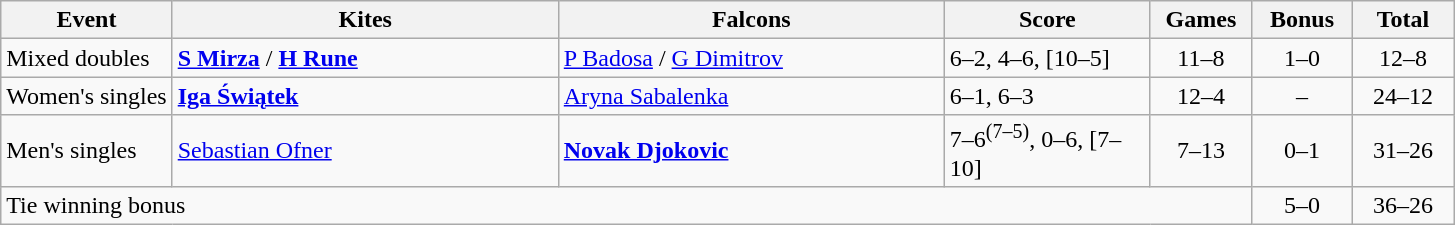<table class="wikitable nowrap">
<tr>
<th>Event</th>
<th width=250>Kites</th>
<th width=250>Falcons</th>
<th width=130>Score</th>
<th width=60>Games</th>
<th width=60>Bonus</th>
<th width=60>Total</th>
</tr>
<tr>
<td>Mixed doubles</td>
<td><strong> <a href='#'>S Mirza</a></strong> / <strong> <a href='#'>H Rune</a></strong></td>
<td> <a href='#'>P Badosa</a> /  <a href='#'>G Dimitrov</a></td>
<td>6–2, 4–6, [10–5]</td>
<td align="center">11–8</td>
<td align="center">1–0</td>
<td align="center">12–8</td>
</tr>
<tr>
<td>Women's singles</td>
<td><strong> <a href='#'>Iga Świątek</a></strong></td>
<td> <a href='#'>Aryna Sabalenka</a></td>
<td>6–1, 6–3</td>
<td align="center">12–4</td>
<td align="center">–</td>
<td align="center">24–12</td>
</tr>
<tr>
<td>Men's singles</td>
<td> <a href='#'>Sebastian Ofner</a></td>
<td><strong> <a href='#'>Novak Djokovic</a></strong></td>
<td>7–6<sup>(7–5)</sup>, 0–6, [7–10]</td>
<td align="center">7–13</td>
<td align="center">0–1</td>
<td align="center">31–26</td>
</tr>
<tr>
<td colspan=5>Tie winning bonus</td>
<td align="center">5–0</td>
<td align="center">36–26</td>
</tr>
</table>
